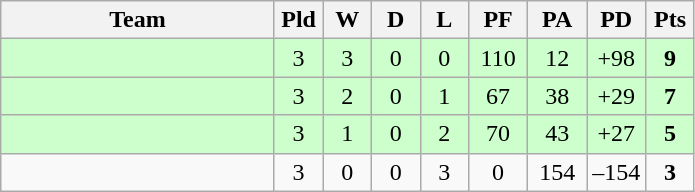<table class="wikitable" style="text-align:center;">
<tr>
<th width=175>Team</th>
<th width=25 abbr="Played">Pld</th>
<th width=25 abbr="Won">W</th>
<th width=25 abbr="Drawn">D</th>
<th width=25 abbr="Lost">L</th>
<th width=32 abbr="Points for">PF</th>
<th width=32 abbr="Points against">PA</th>
<th width=32 abbr="Points difference">PD</th>
<th width=25 abbr="Points">Pts</th>
</tr>
<tr bgcolor=ccffcc>
<td align=left></td>
<td>3</td>
<td>3</td>
<td>0</td>
<td>0</td>
<td>110</td>
<td>12</td>
<td>+98</td>
<td><strong>9</strong></td>
</tr>
<tr bgcolor=ccffcc>
<td align=left></td>
<td>3</td>
<td>2</td>
<td>0</td>
<td>1</td>
<td>67</td>
<td>38</td>
<td>+29</td>
<td><strong>7</strong></td>
</tr>
<tr bgcolor=ccffcc>
<td align=left></td>
<td>3</td>
<td>1</td>
<td>0</td>
<td>2</td>
<td>70</td>
<td>43</td>
<td>+27</td>
<td><strong>5</strong></td>
</tr>
<tr>
<td align=left></td>
<td>3</td>
<td>0</td>
<td>0</td>
<td>3</td>
<td>0</td>
<td>154</td>
<td>–154</td>
<td><strong>3</strong></td>
</tr>
</table>
